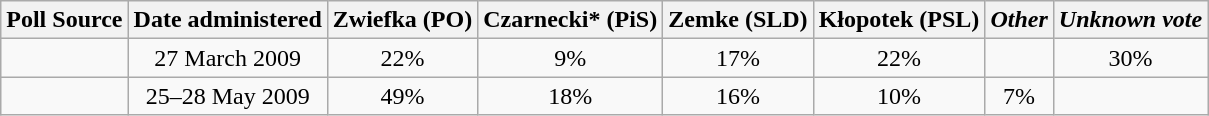<table class="wikitable">
<tr>
<th>Poll Source</th>
<th>Date administered</th>
<th>Zwiefka (PO)</th>
<th>Czarnecki* (PiS)</th>
<th>Zemke (SLD)</th>
<th>Kłopotek (PSL)</th>
<th><em>Other</em></th>
<th><em>Unknown vote</em></th>
</tr>
<tr align=center>
<td></td>
<td>27 March 2009</td>
<td>22%</td>
<td>9%</td>
<td>17%</td>
<td>22%</td>
<td></td>
<td>30%</td>
</tr>
<tr align=center>
<td></td>
<td>25–28 May 2009</td>
<td>49%</td>
<td>18%</td>
<td>16%</td>
<td>10%</td>
<td>7%</td>
<td></td>
</tr>
</table>
